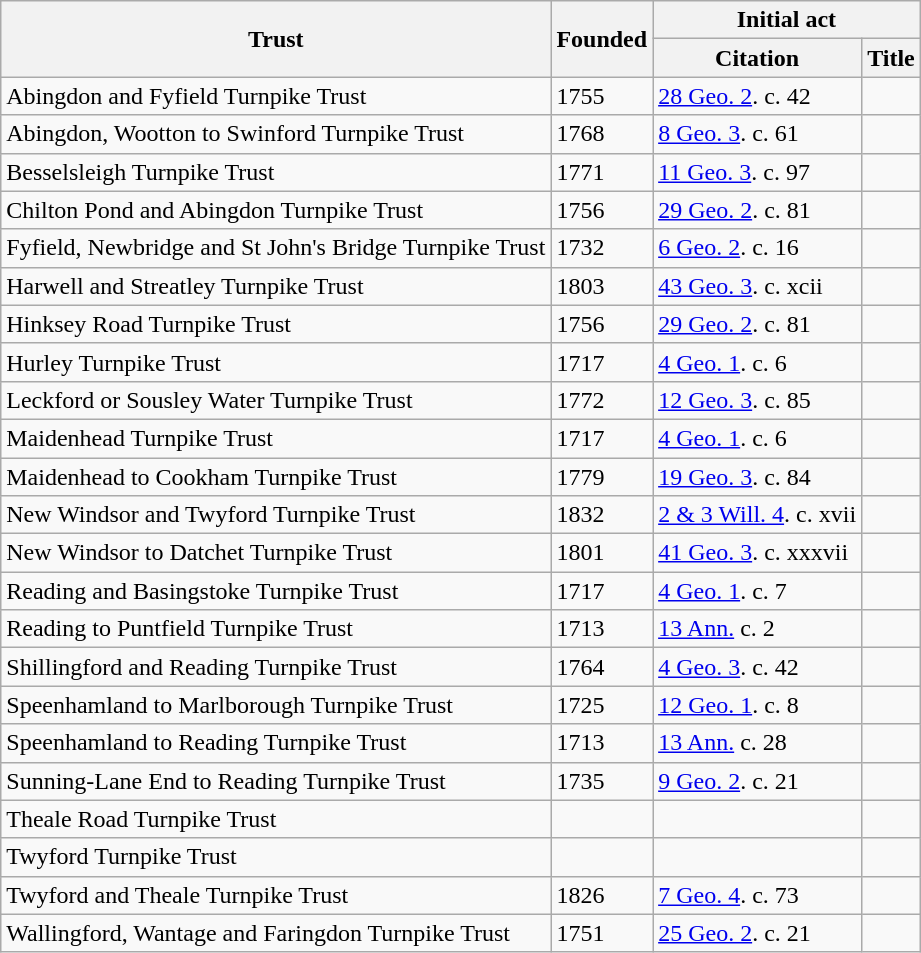<table class="wikitable sortable">
<tr>
<th rowspan=2>Trust</th>
<th rowspan=2>Founded</th>
<th colspan=2>Initial act</th>
</tr>
<tr>
<th>Citation</th>
<th>Title</th>
</tr>
<tr>
<td>Abingdon and Fyfield Turnpike Trust</td>
<td>1755</td>
<td><a href='#'>28 Geo. 2</a>. c. 42</td>
<td></td>
</tr>
<tr>
<td>Abingdon, Wootton to Swinford Turnpike Trust</td>
<td>1768</td>
<td><a href='#'>8 Geo. 3</a>. c. 61</td>
<td></td>
</tr>
<tr>
<td>Besselsleigh Turnpike Trust</td>
<td>1771</td>
<td><a href='#'>11 Geo. 3</a>. c. 97</td>
<td></td>
</tr>
<tr>
<td>Chilton Pond and Abingdon Turnpike Trust</td>
<td>1756</td>
<td><a href='#'>29 Geo. 2</a>. c. 81</td>
<td></td>
</tr>
<tr>
<td>Fyfield, Newbridge and St John's Bridge Turnpike Trust</td>
<td>1732</td>
<td><a href='#'>6 Geo. 2</a>. c. 16</td>
<td></td>
</tr>
<tr>
<td>Harwell and Streatley Turnpike Trust</td>
<td>1803</td>
<td><a href='#'>43 Geo. 3</a>. c. xcii</td>
<td></td>
</tr>
<tr>
<td>Hinksey Road Turnpike Trust</td>
<td>1756</td>
<td><a href='#'>29 Geo. 2</a>. c. 81</td>
<td></td>
</tr>
<tr>
<td>Hurley Turnpike Trust</td>
<td>1717</td>
<td><a href='#'>4 Geo. 1</a>. c. 6</td>
<td></td>
</tr>
<tr>
<td>Leckford or Sousley Water Turnpike Trust</td>
<td>1772</td>
<td><a href='#'>12 Geo. 3</a>. c. 85</td>
<td></td>
</tr>
<tr>
<td>Maidenhead Turnpike Trust</td>
<td>1717</td>
<td><a href='#'>4 Geo. 1</a>. c. 6</td>
<td></td>
</tr>
<tr>
<td>Maidenhead to Cookham Turnpike Trust</td>
<td>1779</td>
<td><a href='#'>19 Geo. 3</a>. c. 84</td>
<td></td>
</tr>
<tr>
<td>New Windsor and Twyford Turnpike Trust</td>
<td>1832</td>
<td><a href='#'>2 & 3 Will. 4</a>. c. xvii</td>
<td></td>
</tr>
<tr>
<td>New Windsor to Datchet Turnpike Trust</td>
<td>1801</td>
<td><a href='#'>41 Geo. 3</a>. c. xxxvii</td>
<td></td>
</tr>
<tr>
<td>Reading and Basingstoke Turnpike Trust</td>
<td>1717</td>
<td><a href='#'>4 Geo. 1</a>. c. 7</td>
<td></td>
</tr>
<tr>
<td>Reading to Puntfield Turnpike Trust</td>
<td>1713</td>
<td><a href='#'>13 Ann.</a> c. 2</td>
<td></td>
</tr>
<tr>
<td>Shillingford and Reading Turnpike Trust</td>
<td>1764</td>
<td><a href='#'>4 Geo. 3</a>. c. 42</td>
<td></td>
</tr>
<tr>
<td>Speenhamland to Marlborough Turnpike Trust</td>
<td>1725</td>
<td><a href='#'>12 Geo. 1</a>. c. 8</td>
<td></td>
</tr>
<tr>
<td>Speenhamland to Reading Turnpike Trust</td>
<td>1713</td>
<td><a href='#'>13 Ann.</a> c. 28</td>
<td></td>
</tr>
<tr>
<td>Sunning-Lane End to Reading Turnpike Trust</td>
<td>1735</td>
<td><a href='#'>9 Geo. 2</a>. c. 21</td>
<td></td>
</tr>
<tr>
<td>Theale Road Turnpike Trust</td>
<td></td>
<td></td>
<td></td>
</tr>
<tr>
<td>Twyford Turnpike Trust</td>
<td></td>
<td></td>
<td></td>
</tr>
<tr>
<td>Twyford and Theale Turnpike Trust</td>
<td>1826</td>
<td><a href='#'>7 Geo. 4</a>. c. 73</td>
<td></td>
</tr>
<tr>
<td>Wallingford, Wantage and Faringdon Turnpike Trust</td>
<td>1751</td>
<td><a href='#'>25 Geo. 2</a>. c. 21</td>
<td></td>
</tr>
</table>
